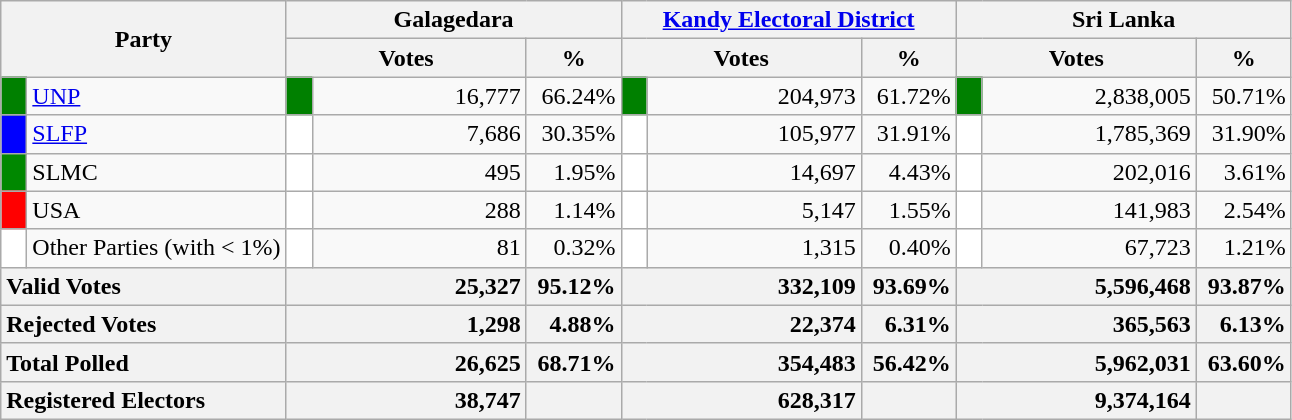<table class="wikitable">
<tr>
<th colspan="2" width="144px"rowspan="2">Party</th>
<th colspan="3" width="216px">Galagedara</th>
<th colspan="3" width="216px"><a href='#'>Kandy Electoral District</a></th>
<th colspan="3" width="216px">Sri Lanka</th>
</tr>
<tr>
<th colspan="2" width="144px">Votes</th>
<th>%</th>
<th colspan="2" width="144px">Votes</th>
<th>%</th>
<th colspan="2" width="144px">Votes</th>
<th>%</th>
</tr>
<tr>
<td style="background-color:green;" width="10px"></td>
<td style="text-align:left;"><a href='#'>UNP</a></td>
<td style="background-color:green;" width="10px"></td>
<td style="text-align:right;">16,777</td>
<td style="text-align:right;">66.24%</td>
<td style="background-color:green;" width="10px"></td>
<td style="text-align:right;">204,973</td>
<td style="text-align:right;">61.72%</td>
<td style="background-color:green;" width="10px"></td>
<td style="text-align:right;">2,838,005</td>
<td style="text-align:right;">50.71%</td>
</tr>
<tr>
<td style="background-color:blue;" width="10px"></td>
<td style="text-align:left;"><a href='#'>SLFP</a></td>
<td style="background-color:white;" width="10px"></td>
<td style="text-align:right;">7,686</td>
<td style="text-align:right;">30.35%</td>
<td style="background-color:white;" width="10px"></td>
<td style="text-align:right;">105,977</td>
<td style="text-align:right;">31.91%</td>
<td style="background-color:white;" width="10px"></td>
<td style="text-align:right;">1,785,369</td>
<td style="text-align:right;">31.90%</td>
</tr>
<tr>
<td style="background-color:#008800;" width="10px"></td>
<td style="text-align:left;">SLMC</td>
<td style="background-color:white;" width="10px"></td>
<td style="text-align:right;">495</td>
<td style="text-align:right;">1.95%</td>
<td style="background-color:white;" width="10px"></td>
<td style="text-align:right;">14,697</td>
<td style="text-align:right;">4.43%</td>
<td style="background-color:white;" width="10px"></td>
<td style="text-align:right;">202,016</td>
<td style="text-align:right;">3.61%</td>
</tr>
<tr>
<td style="background-color:red;" width="10px"></td>
<td style="text-align:left;">USA</td>
<td style="background-color:white;" width="10px"></td>
<td style="text-align:right;">288</td>
<td style="text-align:right;">1.14%</td>
<td style="background-color:white;" width="10px"></td>
<td style="text-align:right;">5,147</td>
<td style="text-align:right;">1.55%</td>
<td style="background-color:white;" width="10px"></td>
<td style="text-align:right;">141,983</td>
<td style="text-align:right;">2.54%</td>
</tr>
<tr>
<td style="background-color:white;" width="10px"></td>
<td style="text-align:left;">Other Parties (with < 1%)</td>
<td style="background-color:white;" width="10px"></td>
<td style="text-align:right;">81</td>
<td style="text-align:right;">0.32%</td>
<td style="background-color:white;" width="10px"></td>
<td style="text-align:right;">1,315</td>
<td style="text-align:right;">0.40%</td>
<td style="background-color:white;" width="10px"></td>
<td style="text-align:right;">67,723</td>
<td style="text-align:right;">1.21%</td>
</tr>
<tr>
<th colspan="2" width="144px"style="text-align:left;">Valid Votes</th>
<th style="text-align:right;"colspan="2" width="144px">25,327</th>
<th style="text-align:right;">95.12%</th>
<th style="text-align:right;"colspan="2" width="144px">332,109</th>
<th style="text-align:right;">93.69%</th>
<th style="text-align:right;"colspan="2" width="144px">5,596,468</th>
<th style="text-align:right;">93.87%</th>
</tr>
<tr>
<th colspan="2" width="144px"style="text-align:left;">Rejected Votes</th>
<th style="text-align:right;"colspan="2" width="144px">1,298</th>
<th style="text-align:right;">4.88%</th>
<th style="text-align:right;"colspan="2" width="144px">22,374</th>
<th style="text-align:right;">6.31%</th>
<th style="text-align:right;"colspan="2" width="144px">365,563</th>
<th style="text-align:right;">6.13%</th>
</tr>
<tr>
<th colspan="2" width="144px"style="text-align:left;">Total Polled</th>
<th style="text-align:right;"colspan="2" width="144px">26,625</th>
<th style="text-align:right;">68.71%</th>
<th style="text-align:right;"colspan="2" width="144px">354,483</th>
<th style="text-align:right;">56.42%</th>
<th style="text-align:right;"colspan="2" width="144px">5,962,031</th>
<th style="text-align:right;">63.60%</th>
</tr>
<tr>
<th colspan="2" width="144px"style="text-align:left;">Registered Electors</th>
<th style="text-align:right;"colspan="2" width="144px">38,747</th>
<th></th>
<th style="text-align:right;"colspan="2" width="144px">628,317</th>
<th></th>
<th style="text-align:right;"colspan="2" width="144px">9,374,164</th>
<th></th>
</tr>
</table>
